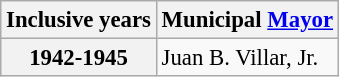<table class="wikitable collapsible autocollapse" style="font-size:95%">
<tr>
<th scope="col">Inclusive years</th>
<th scope="col">Municipal <a href='#'>Mayor</a></th>
</tr>
<tr>
<th scope="row">1942-1945</th>
<td>Juan B. Villar, Jr. </td>
</tr>
</table>
